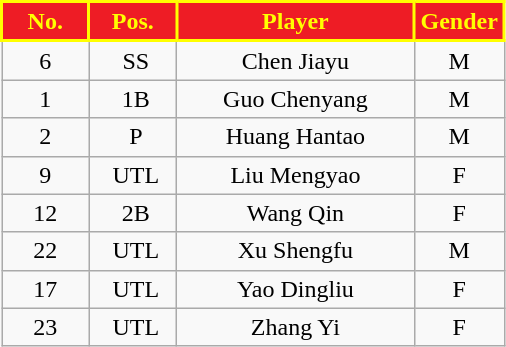<table class="wikitable" style="text-align: center;">
<tr>
<th style="background:#EE1C25; color:#FFFF00; border:2px solid #FFFF00; width: 50px;">No.</th>
<th style="background:#EE1C25; color:#FFFF00; border:2px solid #FFFF00; width: 50px;">Pos.</th>
<th style="background:#EE1C25; color:#FFFF00; border:2px solid #FFFF00; width: 150px;">Player</th>
<th style="background:#EE1C25; color:#FFFF00; border:2px solid #FFFF00; width: 50px;">Gender</th>
</tr>
<tr>
<td>6</td>
<td> SS</td>
<td>Chen Jiayu</td>
<td>M</td>
</tr>
<tr>
<td>1</td>
<td> 1B</td>
<td>Guo Chenyang</td>
<td>M</td>
</tr>
<tr>
<td>2</td>
<td> P</td>
<td>Huang Hantao</td>
<td>M</td>
</tr>
<tr>
<td>9</td>
<td> UTL</td>
<td>Liu Mengyao</td>
<td>F</td>
</tr>
<tr>
<td>12</td>
<td> 2B</td>
<td>Wang Qin</td>
<td>F</td>
</tr>
<tr>
<td>22</td>
<td> UTL</td>
<td>Xu Shengfu</td>
<td>M</td>
</tr>
<tr>
<td>17</td>
<td> UTL</td>
<td>Yao Dingliu</td>
<td>F</td>
</tr>
<tr>
<td>23</td>
<td> UTL</td>
<td>Zhang Yi</td>
<td>F</td>
</tr>
</table>
